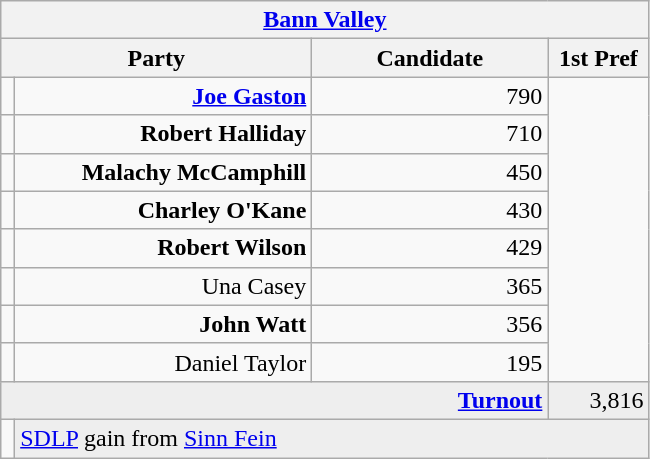<table class="wikitable">
<tr>
<th colspan="4" align="center"><a href='#'>Bann Valley</a></th>
</tr>
<tr>
<th colspan="2" align="center" width=200>Party</th>
<th width=150>Candidate</th>
<th width=60>1st Pref</th>
</tr>
<tr>
<td></td>
<td align="right"><strong><a href='#'>Joe Gaston</a></strong></td>
<td align="right">790</td>
</tr>
<tr>
<td></td>
<td align="right"><strong>Robert Halliday</strong></td>
<td align="right">710</td>
</tr>
<tr>
<td></td>
<td align="right"><strong>Malachy McCamphill</strong></td>
<td align="right">450</td>
</tr>
<tr>
<td></td>
<td align="right"><strong>Charley O'Kane</strong></td>
<td align="right">430</td>
</tr>
<tr>
<td></td>
<td align="right"><strong>Robert Wilson</strong></td>
<td align="right">429</td>
</tr>
<tr>
<td></td>
<td align="right">Una Casey</td>
<td align="right">365</td>
</tr>
<tr>
<td></td>
<td align="right"><strong>John Watt</strong></td>
<td align="right">356</td>
</tr>
<tr>
<td></td>
<td align="right">Daniel Taylor</td>
<td align="right">195</td>
</tr>
<tr bgcolor="EEEEEE">
<td colspan=3 align="right"><strong><a href='#'>Turnout</a></strong></td>
<td align="right">3,816</td>
</tr>
<tr>
<td bgcolor=></td>
<td colspan=3 bgcolor="EEEEEE"><a href='#'>SDLP</a> gain from <a href='#'>Sinn Fein</a></td>
</tr>
</table>
